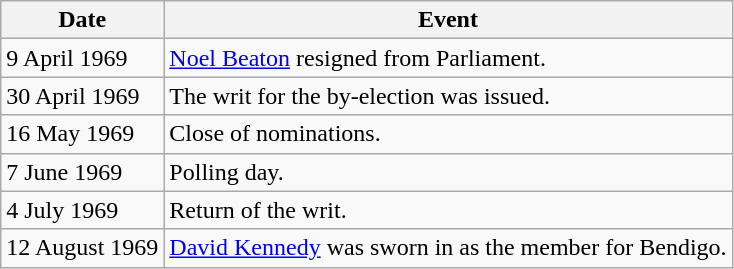<table class="wikitable">
<tr>
<th>Date</th>
<th>Event</th>
</tr>
<tr>
<td>9 April 1969</td>
<td><a href='#'>Noel Beaton</a> resigned from Parliament.</td>
</tr>
<tr>
<td>30 April 1969</td>
<td>The writ for the by-election was issued.</td>
</tr>
<tr>
<td>16 May 1969</td>
<td>Close of nominations.</td>
</tr>
<tr>
<td>7 June 1969</td>
<td>Polling day.</td>
</tr>
<tr>
<td>4 July 1969</td>
<td>Return of the writ.</td>
</tr>
<tr>
<td>12 August 1969</td>
<td><a href='#'>David Kennedy</a> was sworn in as the member for Bendigo.</td>
</tr>
</table>
